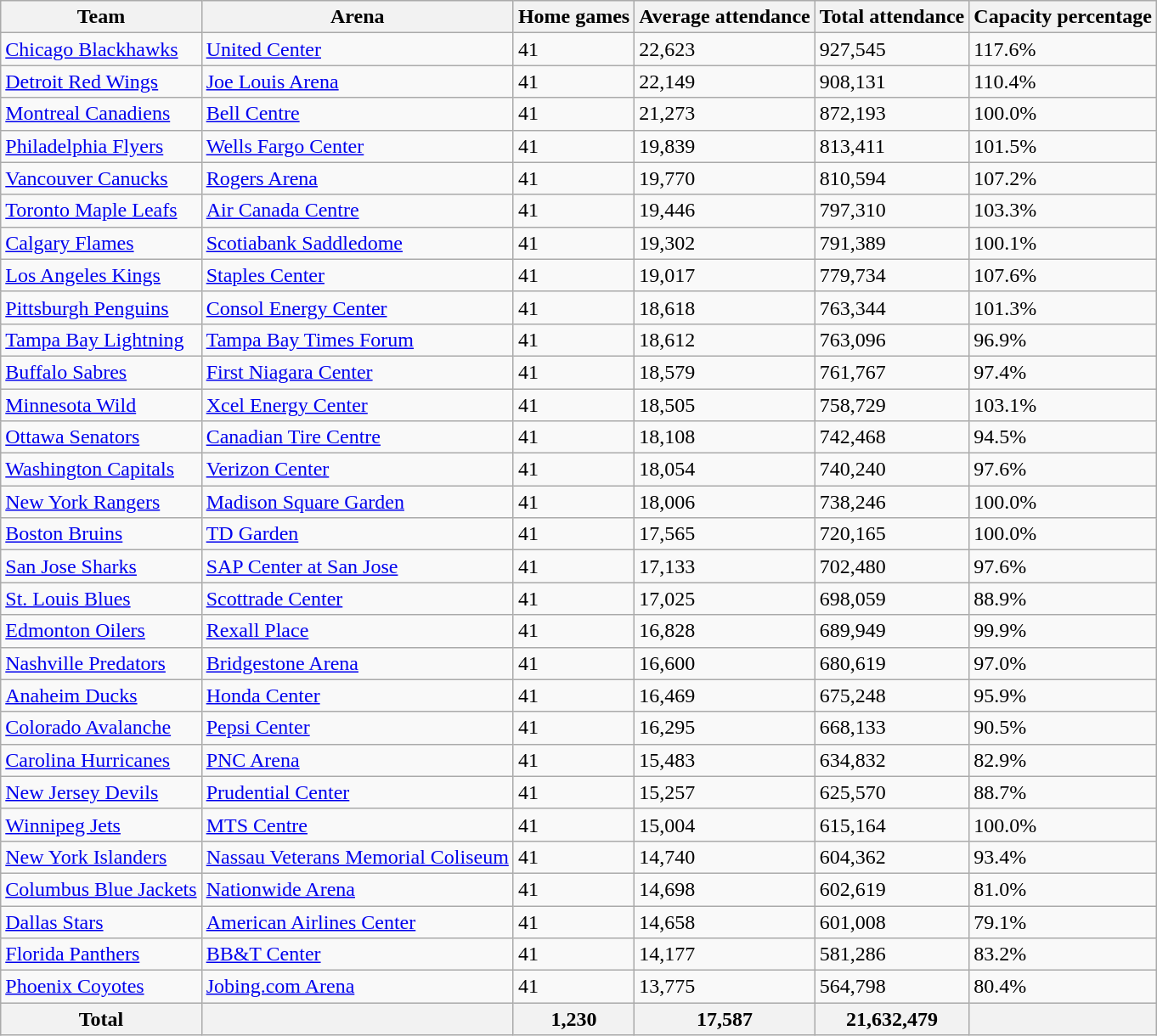<table class="wikitable sortable">
<tr>
<th>Team</th>
<th>Arena</th>
<th>Home games</th>
<th>Average attendance</th>
<th>Total attendance</th>
<th data-sort-type="number">Capacity percentage</th>
</tr>
<tr>
<td><a href='#'>Chicago Blackhawks</a></td>
<td><a href='#'>United Center</a></td>
<td>41</td>
<td>22,623</td>
<td>927,545</td>
<td>117.6% </td>
</tr>
<tr>
<td><a href='#'>Detroit Red Wings</a></td>
<td><a href='#'>Joe Louis Arena</a></td>
<td>41</td>
<td>22,149</td>
<td>908,131</td>
<td>110.4%</td>
</tr>
<tr>
<td><a href='#'>Montreal Canadiens</a></td>
<td><a href='#'>Bell Centre</a></td>
<td>41</td>
<td>21,273</td>
<td>872,193</td>
<td>100.0%</td>
</tr>
<tr>
<td><a href='#'>Philadelphia Flyers</a></td>
<td><a href='#'>Wells Fargo Center</a></td>
<td>41</td>
<td>19,839</td>
<td>813,411</td>
<td>101.5%</td>
</tr>
<tr>
<td><a href='#'>Vancouver Canucks</a></td>
<td><a href='#'>Rogers Arena</a></td>
<td>41</td>
<td>19,770</td>
<td>810,594</td>
<td>107.2%</td>
</tr>
<tr>
<td><a href='#'>Toronto Maple Leafs</a></td>
<td><a href='#'>Air Canada Centre</a></td>
<td>41</td>
<td>19,446</td>
<td>797,310</td>
<td>103.3%</td>
</tr>
<tr>
<td><a href='#'>Calgary Flames</a></td>
<td><a href='#'>Scotiabank Saddledome</a></td>
<td>41</td>
<td>19,302</td>
<td>791,389</td>
<td>100.1%</td>
</tr>
<tr>
<td><a href='#'>Los Angeles Kings</a></td>
<td><a href='#'>Staples Center</a></td>
<td>41</td>
<td>19,017</td>
<td>779,734</td>
<td>107.6%</td>
</tr>
<tr>
<td><a href='#'>Pittsburgh Penguins</a></td>
<td><a href='#'>Consol Energy Center</a></td>
<td>41</td>
<td>18,618</td>
<td>763,344</td>
<td>101.3%</td>
</tr>
<tr>
<td><a href='#'>Tampa Bay Lightning</a></td>
<td><a href='#'>Tampa Bay Times Forum</a></td>
<td>41</td>
<td>18,612</td>
<td>763,096</td>
<td>96.9%</td>
</tr>
<tr>
<td><a href='#'>Buffalo Sabres</a></td>
<td><a href='#'>First Niagara Center</a></td>
<td>41</td>
<td>18,579</td>
<td>761,767</td>
<td>97.4%</td>
</tr>
<tr>
<td><a href='#'>Minnesota Wild</a></td>
<td><a href='#'>Xcel Energy Center</a></td>
<td>41</td>
<td>18,505</td>
<td>758,729</td>
<td>103.1%</td>
</tr>
<tr>
<td><a href='#'>Ottawa Senators</a></td>
<td><a href='#'>Canadian Tire Centre</a></td>
<td>41</td>
<td>18,108</td>
<td>742,468</td>
<td>94.5%</td>
</tr>
<tr>
<td><a href='#'>Washington Capitals</a></td>
<td><a href='#'>Verizon Center</a></td>
<td>41</td>
<td>18,054</td>
<td>740,240</td>
<td>97.6%</td>
</tr>
<tr>
<td><a href='#'>New York Rangers</a></td>
<td><a href='#'>Madison Square Garden</a></td>
<td>41</td>
<td>18,006</td>
<td>738,246</td>
<td>100.0%</td>
</tr>
<tr>
<td><a href='#'>Boston Bruins</a></td>
<td><a href='#'>TD Garden</a></td>
<td>41</td>
<td>17,565</td>
<td>720,165</td>
<td>100.0%</td>
</tr>
<tr>
<td><a href='#'>San Jose Sharks</a></td>
<td><a href='#'>SAP Center at San Jose</a></td>
<td>41</td>
<td>17,133</td>
<td>702,480</td>
<td>97.6%</td>
</tr>
<tr>
<td><a href='#'>St. Louis Blues</a></td>
<td><a href='#'>Scottrade Center</a></td>
<td>41</td>
<td>17,025</td>
<td>698,059</td>
<td>88.9%</td>
</tr>
<tr>
<td><a href='#'>Edmonton Oilers</a></td>
<td><a href='#'>Rexall Place</a></td>
<td>41</td>
<td>16,828</td>
<td>689,949</td>
<td>99.9%</td>
</tr>
<tr>
<td><a href='#'>Nashville Predators</a></td>
<td><a href='#'>Bridgestone Arena</a></td>
<td>41</td>
<td>16,600</td>
<td>680,619</td>
<td>97.0%</td>
</tr>
<tr>
<td><a href='#'>Anaheim Ducks</a></td>
<td><a href='#'>Honda Center</a></td>
<td>41</td>
<td>16,469</td>
<td>675,248</td>
<td>95.9%</td>
</tr>
<tr>
<td><a href='#'>Colorado Avalanche</a></td>
<td><a href='#'>Pepsi Center</a></td>
<td>41</td>
<td>16,295</td>
<td>668,133</td>
<td>90.5%</td>
</tr>
<tr>
<td><a href='#'>Carolina Hurricanes</a></td>
<td><a href='#'>PNC Arena</a></td>
<td>41</td>
<td>15,483</td>
<td>634,832</td>
<td>82.9%</td>
</tr>
<tr>
<td><a href='#'>New Jersey Devils</a></td>
<td><a href='#'>Prudential Center</a></td>
<td>41</td>
<td>15,257</td>
<td>625,570</td>
<td>88.7%</td>
</tr>
<tr>
<td><a href='#'>Winnipeg Jets</a></td>
<td><a href='#'>MTS Centre</a></td>
<td>41</td>
<td>15,004</td>
<td>615,164</td>
<td>100.0%</td>
</tr>
<tr>
<td><a href='#'>New York Islanders</a></td>
<td><a href='#'>Nassau Veterans Memorial Coliseum</a></td>
<td>41</td>
<td>14,740</td>
<td>604,362</td>
<td>93.4%</td>
</tr>
<tr>
<td><a href='#'>Columbus Blue Jackets</a></td>
<td><a href='#'>Nationwide Arena</a></td>
<td>41</td>
<td>14,698</td>
<td>602,619</td>
<td>81.0%</td>
</tr>
<tr>
<td><a href='#'>Dallas Stars</a></td>
<td><a href='#'>American Airlines Center</a></td>
<td>41</td>
<td>14,658</td>
<td>601,008</td>
<td>79.1%</td>
</tr>
<tr>
<td><a href='#'>Florida Panthers</a></td>
<td><a href='#'>BB&T Center</a></td>
<td>41</td>
<td>14,177</td>
<td>581,286</td>
<td>83.2%</td>
</tr>
<tr>
<td><a href='#'>Phoenix Coyotes</a></td>
<td><a href='#'>Jobing.com Arena</a></td>
<td>41</td>
<td>13,775</td>
<td>564,798</td>
<td>80.4%</td>
</tr>
<tr>
<th>Total</th>
<th></th>
<th>1,230</th>
<th>17,587</th>
<th>21,632,479</th>
<th></th>
</tr>
</table>
